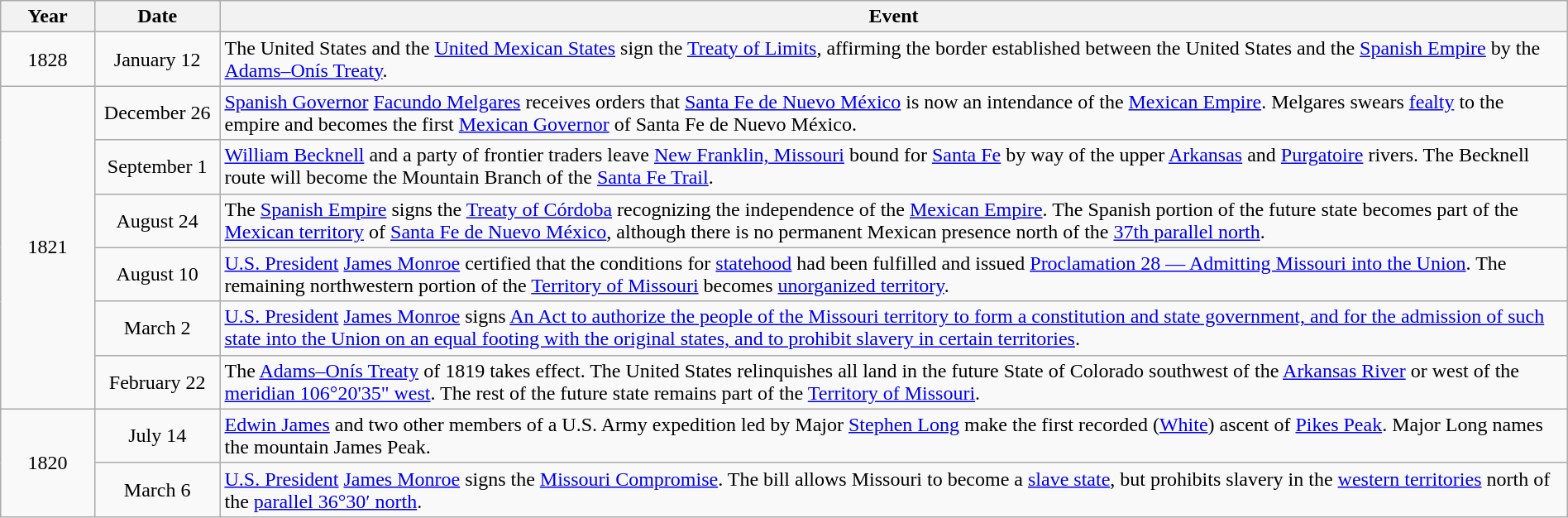<table class="wikitable" style="width:100%;">
<tr>
<th style="width:6%">Year</th>
<th style="width:8%">Date</th>
<th style="width:86%">Event</th>
</tr>
<tr>
<td align=center rowspan=1>1828</td>
<td align=center>January 12</td>
<td>The United States and the <a href='#'>United Mexican States</a> sign the <a href='#'>Treaty of Limits</a>, affirming the border established between the United States and the <a href='#'>Spanish Empire</a> by the <a href='#'>Adams–Onís Treaty</a>.</td>
</tr>
<tr>
<td align=center rowspan=6>1821</td>
<td align=center>December 26</td>
<td><a href='#'>Spanish Governor</a> <a href='#'>Facundo Melgares</a> receives orders that <a href='#'>Santa Fe de Nuevo México</a> is now an intendance of the <a href='#'>Mexican Empire</a>. Melgares swears <a href='#'>fealty</a> to the empire and becomes the first <a href='#'>Mexican Governor</a> of Santa Fe de Nuevo México.</td>
</tr>
<tr>
<td align=center>September 1</td>
<td><a href='#'>William Becknell</a> and a party of frontier traders leave <a href='#'>New Franklin, Missouri</a> bound for <a href='#'>Santa Fe</a> by way of the upper <a href='#'>Arkansas</a> and <a href='#'>Purgatoire</a> rivers. The Becknell route will become the Mountain Branch of the <a href='#'>Santa Fe Trail</a>.</td>
</tr>
<tr>
<td align=center>August 24</td>
<td>The <a href='#'>Spanish Empire</a> signs the <a href='#'>Treaty of Córdoba</a> recognizing the independence of the <a href='#'>Mexican Empire</a>. The Spanish portion of the future state becomes part of the <a href='#'>Mexican territory</a> of <a href='#'>Santa Fe de Nuevo México</a>, although there is no permanent Mexican presence north of the <a href='#'>37th parallel north</a>.</td>
</tr>
<tr>
<td align=center>August 10</td>
<td><a href='#'>U.S. President</a> <a href='#'>James Monroe</a> certified that the conditions for <a href='#'>statehood</a> had been fulfilled and issued <a href='#'>Proclamation 28 — Admitting Missouri into the Union</a>. The remaining northwestern portion of the <a href='#'>Territory of Missouri</a> becomes <a href='#'>unorganized territory</a>.</td>
</tr>
<tr>
<td align=center>March 2</td>
<td><a href='#'>U.S. President</a> <a href='#'>James Monroe</a> signs <a href='#'>An Act to authorize the people of the Missouri territory to form a constitution and state government, and for the admission of such state into the Union on an equal footing with the original states, and to prohibit slavery in certain territories</a>.</td>
</tr>
<tr>
<td align=center>February 22</td>
<td>The <a href='#'>Adams–Onís Treaty</a> of 1819 takes effect. The United States relinquishes all land in the future State of Colorado southwest of the <a href='#'>Arkansas River</a> or west of the <a href='#'>meridian 106°20'35" west</a>. The rest of the future state remains part of the <a href='#'>Territory of Missouri</a>.</td>
</tr>
<tr>
<td align=center rowspan=2>1820</td>
<td align=center>July 14</td>
<td><a href='#'>Edwin James</a> and two other members of a U.S. Army expedition led by Major <a href='#'>Stephen Long</a> make the first recorded (<a href='#'>White</a>) ascent of <a href='#'>Pikes Peak</a>. Major Long names the mountain James Peak.</td>
</tr>
<tr>
<td align=center>March 6</td>
<td><a href='#'>U.S. President</a> <a href='#'>James Monroe</a> signs the <a href='#'>Missouri Compromise</a>. The bill allows Missouri to become a <a href='#'>slave state</a>, but prohibits slavery in the <a href='#'>western territories</a> north of the <a href='#'>parallel 36°30′ north</a>.</td>
</tr>
</table>
